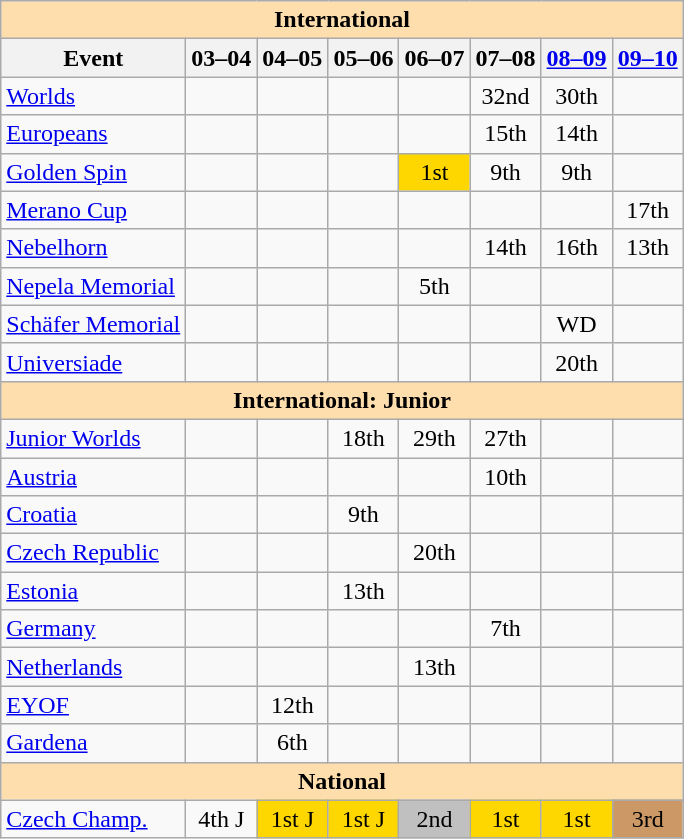<table class="wikitable" style="text-align:center">
<tr>
<th style="background-color: #ffdead; " colspan=8 align=center>International</th>
</tr>
<tr>
<th>Event</th>
<th>03–04</th>
<th>04–05</th>
<th>05–06</th>
<th>06–07</th>
<th>07–08</th>
<th><a href='#'>08–09</a></th>
<th><a href='#'>09–10</a></th>
</tr>
<tr>
<td align=left><a href='#'>Worlds</a></td>
<td></td>
<td></td>
<td></td>
<td></td>
<td>32nd</td>
<td>30th</td>
<td></td>
</tr>
<tr>
<td align=left><a href='#'>Europeans</a></td>
<td></td>
<td></td>
<td></td>
<td></td>
<td>15th</td>
<td>14th</td>
<td></td>
</tr>
<tr>
<td align=left><a href='#'>Golden Spin</a></td>
<td></td>
<td></td>
<td></td>
<td bgcolor=gold>1st</td>
<td>9th</td>
<td>9th</td>
<td></td>
</tr>
<tr>
<td align=left><a href='#'>Merano Cup</a></td>
<td></td>
<td></td>
<td></td>
<td></td>
<td></td>
<td></td>
<td>17th</td>
</tr>
<tr>
<td align=left><a href='#'>Nebelhorn</a></td>
<td></td>
<td></td>
<td></td>
<td></td>
<td>14th</td>
<td>16th</td>
<td>13th</td>
</tr>
<tr>
<td align=left><a href='#'>Nepela Memorial</a></td>
<td></td>
<td></td>
<td></td>
<td>5th</td>
<td></td>
<td></td>
<td></td>
</tr>
<tr>
<td align=left><a href='#'>Schäfer Memorial</a></td>
<td></td>
<td></td>
<td></td>
<td></td>
<td></td>
<td>WD</td>
<td></td>
</tr>
<tr>
<td align=left><a href='#'>Universiade</a></td>
<td></td>
<td></td>
<td></td>
<td></td>
<td></td>
<td>20th</td>
<td></td>
</tr>
<tr>
<th style="background-color: #ffdead; " colspan=8 align=center>International: Junior</th>
</tr>
<tr>
<td align=left><a href='#'>Junior Worlds</a></td>
<td></td>
<td></td>
<td>18th</td>
<td>29th</td>
<td>27th</td>
<td></td>
<td></td>
</tr>
<tr>
<td align=left> <a href='#'>Austria</a></td>
<td></td>
<td></td>
<td></td>
<td></td>
<td>10th</td>
<td></td>
<td></td>
</tr>
<tr>
<td align=left> <a href='#'>Croatia</a></td>
<td></td>
<td></td>
<td>9th</td>
<td></td>
<td></td>
<td></td>
<td></td>
</tr>
<tr>
<td align=left> <a href='#'>Czech Republic</a></td>
<td></td>
<td></td>
<td></td>
<td>20th</td>
<td></td>
<td></td>
<td></td>
</tr>
<tr>
<td align=left> <a href='#'>Estonia</a></td>
<td></td>
<td></td>
<td>13th</td>
<td></td>
<td></td>
<td></td>
<td></td>
</tr>
<tr>
<td align=left> <a href='#'>Germany</a></td>
<td></td>
<td></td>
<td></td>
<td></td>
<td>7th</td>
<td></td>
<td></td>
</tr>
<tr>
<td align=left> <a href='#'>Netherlands</a></td>
<td></td>
<td></td>
<td></td>
<td>13th</td>
<td></td>
<td></td>
<td></td>
</tr>
<tr>
<td align=left><a href='#'>EYOF</a></td>
<td></td>
<td>12th</td>
<td></td>
<td></td>
<td></td>
<td></td>
<td></td>
</tr>
<tr>
<td align=left><a href='#'>Gardena</a></td>
<td></td>
<td>6th</td>
<td></td>
<td></td>
<td></td>
<td></td>
<td></td>
</tr>
<tr>
<th style="background-color: #ffdead; " colspan=8 align=center>National</th>
</tr>
<tr>
<td align=left><a href='#'>Czech Champ.</a></td>
<td>4th J</td>
<td bgcolor=gold>1st J</td>
<td bgcolor=gold>1st J</td>
<td bgcolor=silver>2nd</td>
<td bgcolor=gold>1st</td>
<td bgcolor=gold>1st</td>
<td bgcolor=cc9966>3rd</td>
</tr>
</table>
